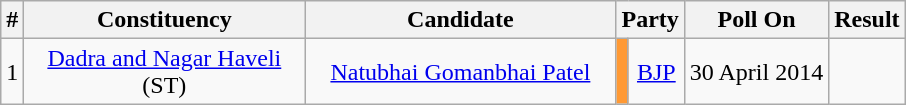<table class="wikitable sortable" style="text-align:center;">
<tr>
<th>#</th>
<th style="width:180px;">Constituency</th>
<th style="width:200px;">Candidate</th>
<th colspan="2">Party</th>
<th>Poll On</th>
<th>Result</th>
</tr>
<tr>
<td style="text-align:center;">1</td>
<td><a href='#'>Dadra and Nagar Haveli</a> (ST)</td>
<td><a href='#'>Natubhai Gomanbhai Patel</a></td>
<td bgcolor=#FF9933></td>
<td><a href='#'>BJP</a></td>
<td>30 April 2014</td>
<td></td>
</tr>
</table>
